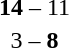<table style="text-align:center">
<tr>
<th width=200></th>
<th width=100></th>
<th width=200></th>
</tr>
<tr>
<td align=right><strong></strong></td>
<td><strong>14</strong> – 11</td>
<td align=left></td>
</tr>
<tr>
<td align=right></td>
<td>3 – <strong>8</strong></td>
<td align=left><strong></strong></td>
</tr>
</table>
